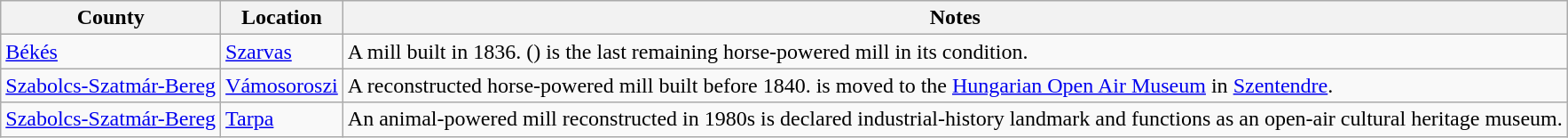<table class="wikitable">
<tr>
<th>County</th>
<th>Location</th>
<th>Notes</th>
</tr>
<tr>
<td><a href='#'>Békés</a></td>
<td><a href='#'>Szarvas</a></td>
<td>A mill built in 1836. () is the last remaining horse-powered mill in its condition.</td>
</tr>
<tr>
<td><a href='#'>Szabolcs-Szatmár-Bereg</a></td>
<td><a href='#'>Vámosoroszi</a></td>
<td>A reconstructed horse-powered mill built before 1840. is moved to the <a href='#'>Hungarian Open Air Museum</a> in <a href='#'>Szentendre</a>.</td>
</tr>
<tr>
<td><a href='#'>Szabolcs-Szatmár-Bereg</a></td>
<td><a href='#'>Tarpa</a></td>
<td>An animal-powered mill reconstructed in 1980s is declared industrial-history landmark and functions as an open-air cultural heritage museum.</td>
</tr>
</table>
